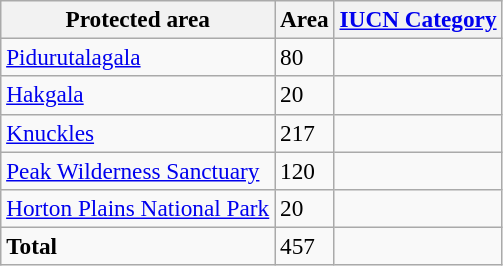<table class="wikitable sortable" style="font-size:97%; text-align:left;">
<tr>
<th>Protected area</th>
<th>Area</th>
<th><a href='#'>IUCN Category</a></th>
</tr>
<tr>
<td><a href='#'>Pidurutalagala</a></td>
<td>80</td>
<td></td>
</tr>
<tr>
<td><a href='#'>Hakgala</a></td>
<td>20</td>
<td></td>
</tr>
<tr>
<td><a href='#'>Knuckles</a></td>
<td>217</td>
<td></td>
</tr>
<tr>
<td><a href='#'>Peak Wilderness Sanctuary</a></td>
<td>120</td>
<td></td>
</tr>
<tr>
<td><a href='#'>Horton Plains National Park</a></td>
<td>20</td>
<td></td>
</tr>
<tr>
<td><strong>Total</strong></td>
<td>457</td>
<td></td>
</tr>
</table>
